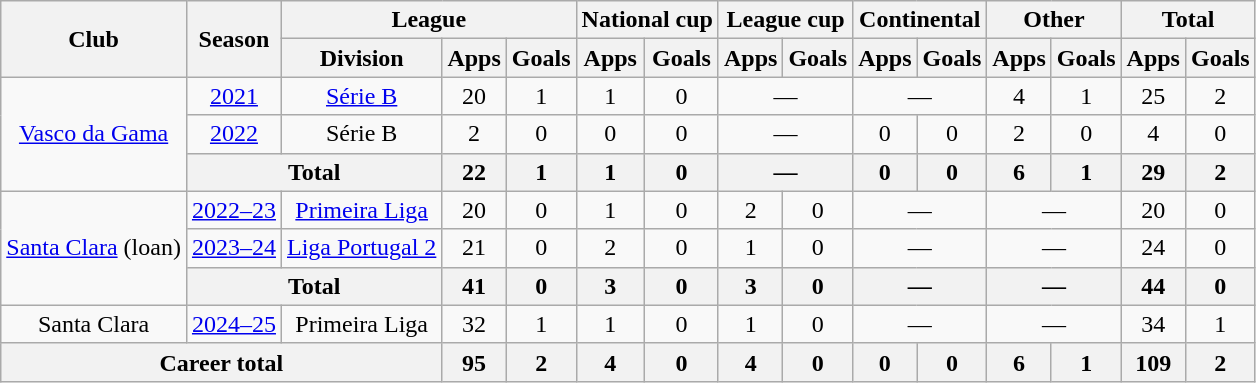<table class="wikitable" style="text-align: center">
<tr>
<th rowspan="2">Club</th>
<th rowspan="2">Season</th>
<th colspan="3">League</th>
<th colspan="2">National cup</th>
<th colspan="2">League cup</th>
<th colspan="2">Continental</th>
<th colspan="2">Other</th>
<th colspan="2">Total</th>
</tr>
<tr>
<th>Division</th>
<th>Apps</th>
<th>Goals</th>
<th>Apps</th>
<th>Goals</th>
<th>Apps</th>
<th>Goals</th>
<th>Apps</th>
<th>Goals</th>
<th>Apps</th>
<th>Goals</th>
<th>Apps</th>
<th>Goals</th>
</tr>
<tr>
<td rowspan="3"><a href='#'>Vasco da Gama</a></td>
<td><a href='#'>2021</a></td>
<td><a href='#'>Série B</a></td>
<td>20</td>
<td>1</td>
<td>1</td>
<td>0</td>
<td colspan="2">—</td>
<td colspan="2">—</td>
<td>4</td>
<td>1</td>
<td>25</td>
<td>2</td>
</tr>
<tr>
<td><a href='#'>2022</a></td>
<td>Série B</td>
<td>2</td>
<td>0</td>
<td>0</td>
<td>0</td>
<td colspan="2">—</td>
<td>0</td>
<td>0</td>
<td>2</td>
<td>0</td>
<td>4</td>
<td>0</td>
</tr>
<tr>
<th colspan="2">Total</th>
<th>22</th>
<th>1</th>
<th>1</th>
<th>0</th>
<th colspan="2">—</th>
<th>0</th>
<th>0</th>
<th>6</th>
<th>1</th>
<th>29</th>
<th>2</th>
</tr>
<tr>
<td rowspan="3"><a href='#'>Santa Clara</a> (loan)</td>
<td><a href='#'>2022–23</a></td>
<td><a href='#'>Primeira Liga</a></td>
<td>20</td>
<td>0</td>
<td>1</td>
<td>0</td>
<td>2</td>
<td>0</td>
<td colspan="2">—</td>
<td colspan="2">—</td>
<td>20</td>
<td>0</td>
</tr>
<tr>
<td><a href='#'>2023–24</a></td>
<td><a href='#'>Liga Portugal 2</a></td>
<td>21</td>
<td>0</td>
<td>2</td>
<td>0</td>
<td>1</td>
<td>0</td>
<td colspan="2">—</td>
<td colspan="2">—</td>
<td>24</td>
<td>0</td>
</tr>
<tr>
<th colspan="2">Total</th>
<th>41</th>
<th>0</th>
<th>3</th>
<th>0</th>
<th>3</th>
<th>0</th>
<th colspan="2">—</th>
<th colspan="2">—</th>
<th>44</th>
<th>0</th>
</tr>
<tr>
<td>Santa Clara</td>
<td><a href='#'>2024–25</a></td>
<td>Primeira Liga</td>
<td>32</td>
<td>1</td>
<td>1</td>
<td>0</td>
<td>1</td>
<td>0</td>
<td colspan="2">—</td>
<td colspan="2">—</td>
<td>34</td>
<td>1</td>
</tr>
<tr>
<th colspan="3">Career total</th>
<th>95</th>
<th>2</th>
<th>4</th>
<th>0</th>
<th>4</th>
<th>0</th>
<th>0</th>
<th>0</th>
<th>6</th>
<th>1</th>
<th>109</th>
<th>2</th>
</tr>
</table>
